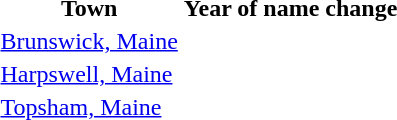<table>
<tr>
<th scope="col">Town</th>
<th scope="col">Year of name change</th>
</tr>
<tr>
<td scope="row"><a href='#'>Brunswick, Maine</a></td>
<td></td>
</tr>
<tr>
<td scope="row"><a href='#'>Harpswell, Maine</a></td>
<td></td>
</tr>
<tr>
<td scope="row"><a href='#'>Topsham, Maine</a></td>
<td></td>
</tr>
</table>
